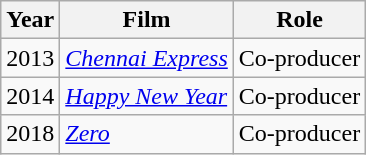<table class="wikitable sortable">
<tr>
<th>Year</th>
<th>Film</th>
<th>Role</th>
</tr>
<tr>
<td>2013</td>
<td><em><a href='#'>Chennai Express</a></em></td>
<td>Co-producer</td>
</tr>
<tr>
<td>2014</td>
<td><em><a href='#'>Happy New Year</a></em></td>
<td>Co-producer</td>
</tr>
<tr>
<td>2018</td>
<td><em><a href='#'>Zero</a></em></td>
<td>Co-producer</td>
</tr>
</table>
